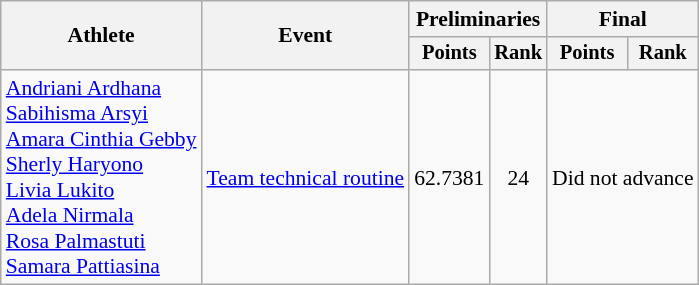<table class=wikitable style="font-size:90%">
<tr>
<th rowspan="2">Athlete</th>
<th rowspan="2">Event</th>
<th colspan="2">Preliminaries</th>
<th colspan="2">Final</th>
</tr>
<tr style="font-size:95%">
<th>Points</th>
<th>Rank</th>
<th>Points</th>
<th>Rank</th>
</tr>
<tr align=center>
<td align=left><a href='#'>Andriani Ardhana</a><br><a href='#'>Sabihisma Arsyi</a><br><a href='#'>Amara Cinthia Gebby</a><br><a href='#'>Sherly Haryono</a><br><a href='#'>Livia Lukito</a><br><a href='#'>Adela Nirmala</a><br><a href='#'>Rosa Palmastuti</a><br><a href='#'>Samara Pattiasina</a></td>
<td align=left><a href='#'>Team technical routine</a></td>
<td>62.7381</td>
<td>24</td>
<td colspan=2>Did not advance</td>
</tr>
</table>
